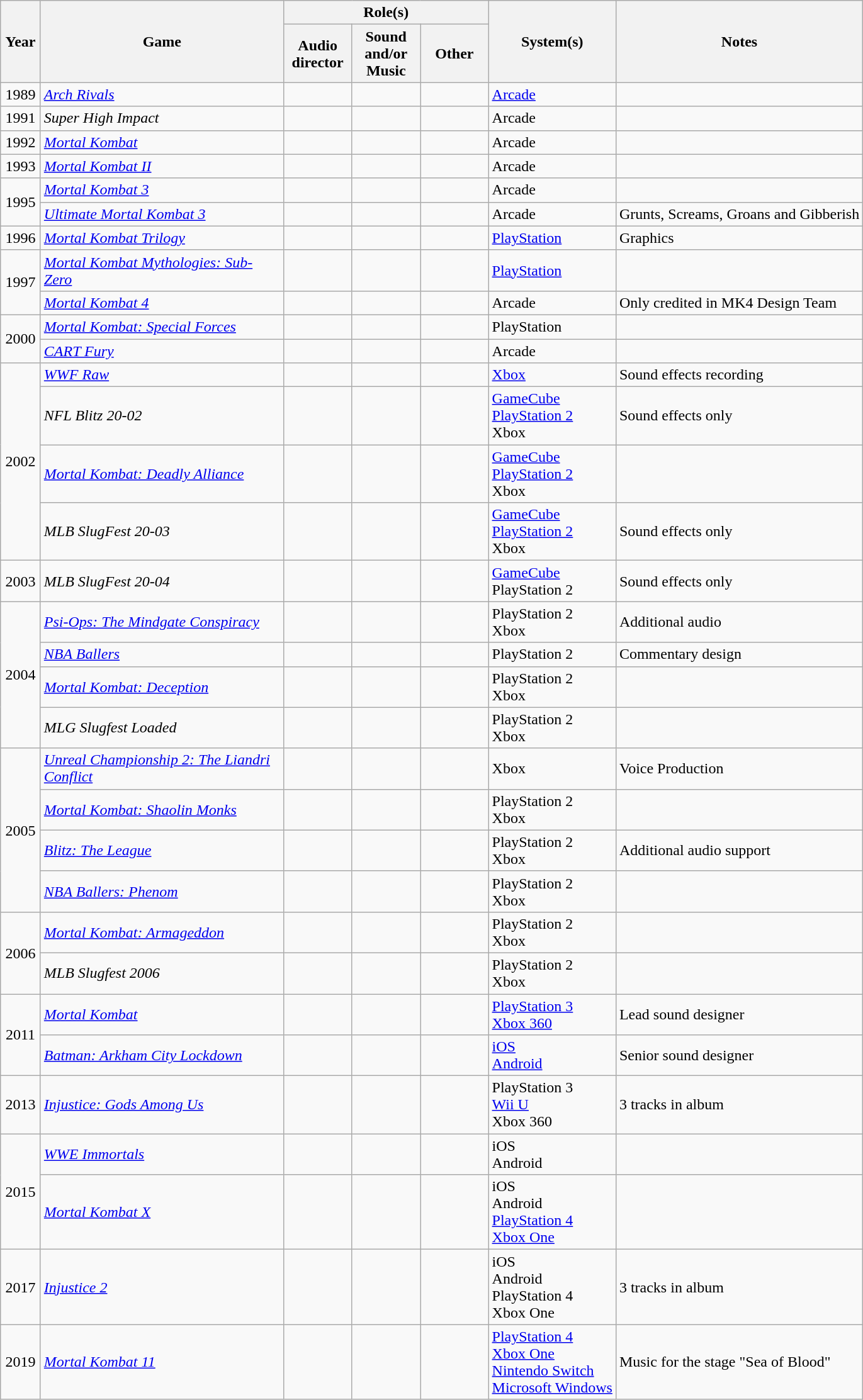<table class="wikitable">
<tr>
<th rowspan="2" style="width:35px;">Year</th>
<th rowspan="2" style="width:250px;">Game</th>
<th colspan="3">Role(s)</th>
<th rowspan="2">System(s)</th>
<th rowspan="2">Notes</th>
</tr>
<tr>
<th width=65>Audio director</th>
<th width=65>Sound and/or Music</th>
<th width=65>Other</th>
</tr>
<tr>
<td style="text-align:center;">1989</td>
<td><em><a href='#'>Arch Rivals</a></em></td>
<td></td>
<td></td>
<td></td>
<td><a href='#'>Arcade</a></td>
<td></td>
</tr>
<tr>
<td style="text-align:center;">1991</td>
<td><em>Super High Impact</em></td>
<td></td>
<td></td>
<td></td>
<td>Arcade</td>
<td></td>
</tr>
<tr>
<td style="text-align:center;">1992</td>
<td><em><a href='#'>Mortal Kombat</a></em></td>
<td></td>
<td></td>
<td></td>
<td>Arcade</td>
<td></td>
</tr>
<tr>
<td style="text-align:center;">1993</td>
<td><em><a href='#'>Mortal Kombat II</a></em></td>
<td></td>
<td></td>
<td></td>
<td>Arcade</td>
<td></td>
</tr>
<tr>
<td style="text-align:center;" rowspan="2">1995</td>
<td><em><a href='#'>Mortal Kombat 3</a></em></td>
<td></td>
<td></td>
<td></td>
<td>Arcade</td>
<td></td>
</tr>
<tr>
<td><em><a href='#'>Ultimate Mortal Kombat 3</a></em></td>
<td></td>
<td></td>
<td></td>
<td>Arcade</td>
<td>Grunts, Screams, Groans and Gibberish</td>
</tr>
<tr>
<td style="text-align:center;">1996</td>
<td><em><a href='#'>Mortal Kombat Trilogy</a></em></td>
<td></td>
<td></td>
<td></td>
<td><a href='#'>PlayStation</a></td>
<td>Graphics</td>
</tr>
<tr>
<td style="text-align:center;" rowspan="2">1997</td>
<td><em><a href='#'>Mortal Kombat Mythologies: Sub-Zero</a></em></td>
<td></td>
<td></td>
<td></td>
<td><a href='#'>PlayStation</a></td>
<td></td>
</tr>
<tr>
<td><em><a href='#'>Mortal Kombat 4</a></em></td>
<td></td>
<td></td>
<td></td>
<td>Arcade</td>
<td>Only credited in MK4 Design Team</td>
</tr>
<tr>
<td style="text-align:center;" rowspan="2">2000</td>
<td><em><a href='#'>Mortal Kombat: Special Forces</a></em></td>
<td></td>
<td></td>
<td></td>
<td>PlayStation</td>
<td></td>
</tr>
<tr>
<td><em><a href='#'>CART Fury</a></em></td>
<td></td>
<td></td>
<td></td>
<td>Arcade</td>
<td></td>
</tr>
<tr>
<td style="text-align:center;" rowspan="4">2002</td>
<td><em><a href='#'>WWF Raw</a></em></td>
<td></td>
<td></td>
<td></td>
<td><a href='#'>Xbox</a></td>
<td>Sound effects recording</td>
</tr>
<tr>
<td><em>NFL Blitz 20-02</em></td>
<td></td>
<td></td>
<td></td>
<td><a href='#'>GameCube</a><br><a href='#'>PlayStation 2</a><br>Xbox</td>
<td>Sound effects only</td>
</tr>
<tr>
<td><em><a href='#'>Mortal Kombat: Deadly Alliance</a></em></td>
<td></td>
<td></td>
<td></td>
<td><a href='#'>GameCube</a><br><a href='#'>PlayStation 2</a><br>Xbox</td>
<td></td>
</tr>
<tr>
<td><em>MLB SlugFest 20-03</em></td>
<td></td>
<td></td>
<td></td>
<td><a href='#'>GameCube</a><br><a href='#'>PlayStation 2</a><br>Xbox</td>
<td>Sound effects only</td>
</tr>
<tr>
<td style="text-align:center;">2003</td>
<td><em>MLB SlugFest 20-04</em></td>
<td></td>
<td></td>
<td></td>
<td><a href='#'>GameCube</a><br>PlayStation 2</td>
<td>Sound effects only</td>
</tr>
<tr>
<td style="text-align:center;" rowspan="4">2004</td>
<td><em><a href='#'>Psi-Ops: The Mindgate Conspiracy</a></em></td>
<td></td>
<td></td>
<td></td>
<td>PlayStation 2<br>Xbox</td>
<td>Additional audio</td>
</tr>
<tr>
<td><em><a href='#'>NBA Ballers</a></em></td>
<td></td>
<td></td>
<td></td>
<td>PlayStation 2</td>
<td>Commentary design</td>
</tr>
<tr>
<td><em><a href='#'>Mortal Kombat: Deception</a></em></td>
<td></td>
<td></td>
<td></td>
<td>PlayStation 2<br>Xbox</td>
<td></td>
</tr>
<tr>
<td><em>MLG Slugfest Loaded</em></td>
<td></td>
<td></td>
<td></td>
<td>PlayStation 2<br>Xbox</td>
<td></td>
</tr>
<tr>
<td style="text-align:center;" rowspan="4">2005</td>
<td><em><a href='#'>Unreal Championship 2: The Liandri Conflict</a></em></td>
<td></td>
<td></td>
<td></td>
<td>Xbox</td>
<td>Voice Production</td>
</tr>
<tr>
<td><em><a href='#'>Mortal Kombat: Shaolin Monks</a></em></td>
<td></td>
<td></td>
<td></td>
<td>PlayStation 2<br>Xbox</td>
<td></td>
</tr>
<tr>
<td><em><a href='#'>Blitz: The League</a></em></td>
<td></td>
<td></td>
<td></td>
<td>PlayStation 2<br>Xbox</td>
<td>Additional audio support</td>
</tr>
<tr>
<td><em><a href='#'>NBA Ballers: Phenom</a></em></td>
<td></td>
<td></td>
<td></td>
<td>PlayStation 2<br>Xbox</td>
<td></td>
</tr>
<tr>
<td style="text-align:center;" rowspan="2">2006</td>
<td><em><a href='#'>Mortal Kombat: Armageddon</a></em></td>
<td></td>
<td></td>
<td></td>
<td>PlayStation 2<br>Xbox</td>
<td></td>
</tr>
<tr>
<td><em>MLB Slugfest 2006</em></td>
<td></td>
<td></td>
<td></td>
<td>PlayStation 2<br>Xbox</td>
<td></td>
</tr>
<tr>
<td style="text-align:center;" rowspan="2">2011</td>
<td><em><a href='#'>Mortal Kombat</a></em></td>
<td></td>
<td></td>
<td></td>
<td><a href='#'>PlayStation 3</a><br><a href='#'>Xbox 360</a></td>
<td>Lead sound designer</td>
</tr>
<tr>
<td><em><a href='#'>Batman: Arkham City Lockdown</a></em></td>
<td></td>
<td></td>
<td></td>
<td><a href='#'>iOS</a><br><a href='#'>Android</a></td>
<td>Senior sound designer</td>
</tr>
<tr>
<td style="text-align:center;">2013</td>
<td><em><a href='#'>Injustice: Gods Among Us</a></em></td>
<td></td>
<td></td>
<td></td>
<td>PlayStation 3<br><a href='#'>Wii U</a><br>Xbox 360</td>
<td>3 tracks in album</td>
</tr>
<tr>
<td style="text-align:center;" rowspan="2">2015</td>
<td><em><a href='#'>WWE Immortals</a></em></td>
<td></td>
<td></td>
<td></td>
<td>iOS<br>Android</td>
<td></td>
</tr>
<tr>
<td><em><a href='#'>Mortal Kombat X</a></em></td>
<td></td>
<td></td>
<td></td>
<td>iOS<br>Android<br><a href='#'>PlayStation 4</a><br><a href='#'>Xbox One</a></td>
<td></td>
</tr>
<tr>
<td style="text-align:center;">2017</td>
<td><em><a href='#'>Injustice 2</a></em></td>
<td></td>
<td></td>
<td></td>
<td>iOS<br>Android<br>PlayStation 4<br>Xbox One</td>
<td>3 tracks in album</td>
</tr>
<tr>
<td style="text-align:center;">2019</td>
<td><em><a href='#'>Mortal Kombat 11</a></em></td>
<td></td>
<td></td>
<td></td>
<td><a href='#'>PlayStation 4</a><br><a href='#'>Xbox One</a><br><a href='#'>Nintendo Switch</a><br><a href='#'>Microsoft Windows</a></td>
<td>Music for the stage "Sea of Blood"</td>
</tr>
</table>
